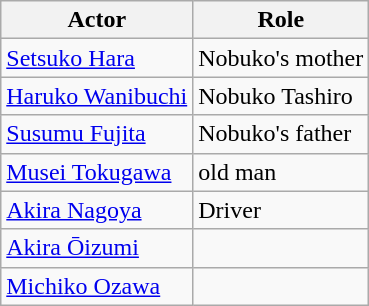<table class="wikitable">
<tr>
<th>Actor</th>
<th>Role</th>
</tr>
<tr>
<td><a href='#'>Setsuko Hara</a></td>
<td>Nobuko's mother</td>
</tr>
<tr>
<td><a href='#'>Haruko Wanibuchi</a></td>
<td>Nobuko Tashiro</td>
</tr>
<tr>
<td><a href='#'>Susumu Fujita</a></td>
<td>Nobuko's father</td>
</tr>
<tr>
<td><a href='#'>Musei Tokugawa</a></td>
<td>old man</td>
</tr>
<tr>
<td><a href='#'>Akira Nagoya</a></td>
<td>Driver</td>
</tr>
<tr>
<td><a href='#'>Akira Ōizumi</a></td>
<td></td>
</tr>
<tr>
<td><a href='#'>Michiko Ozawa</a></td>
<td></td>
</tr>
</table>
